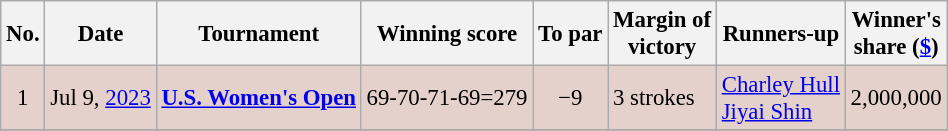<table class="wikitable" style="font-size:95%;">
<tr>
<th>No.</th>
<th>Date</th>
<th>Tournament</th>
<th>Winning score</th>
<th>To par</th>
<th>Margin of<br>victory</th>
<th>Runners-up</th>
<th>Winner's<br>share (<a href='#'>$</a>)</th>
</tr>
<tr style="background:#e5d1cb;">
<td align=center>1</td>
<td align=right>Jul 9, <a href='#'>2023</a></td>
<td><strong><a href='#'>U.S. Women's Open</a></strong></td>
<td>69-70-71-69=279</td>
<td align=center>−9</td>
<td>3 strokes</td>
<td> <a href='#'>Charley Hull</a> <br>  <a href='#'>Jiyai Shin</a></td>
<td>2,000,000</td>
</tr>
<tr>
</tr>
</table>
